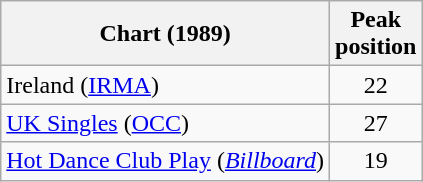<table class="wikitable sortable">
<tr>
<th>Chart (1989)</th>
<th>Peak<br>position</th>
</tr>
<tr>
<td>Ireland (<a href='#'>IRMA</a>)</td>
<td align="center">22</td>
</tr>
<tr>
<td><a href='#'>UK Singles</a> (<a href='#'>OCC</a>)</td>
<td align="center">27</td>
</tr>
<tr>
<td><a href='#'>Hot Dance Club Play</a> (<em><a href='#'>Billboard</a></em>)</td>
<td align="center">19</td>
</tr>
</table>
